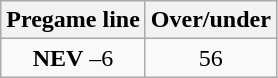<table class="wikitable">
<tr align="center">
<th style=>Pregame line</th>
<th style=>Over/under</th>
</tr>
<tr align="center">
<td><strong>NEV</strong> –6</td>
<td>56</td>
</tr>
</table>
